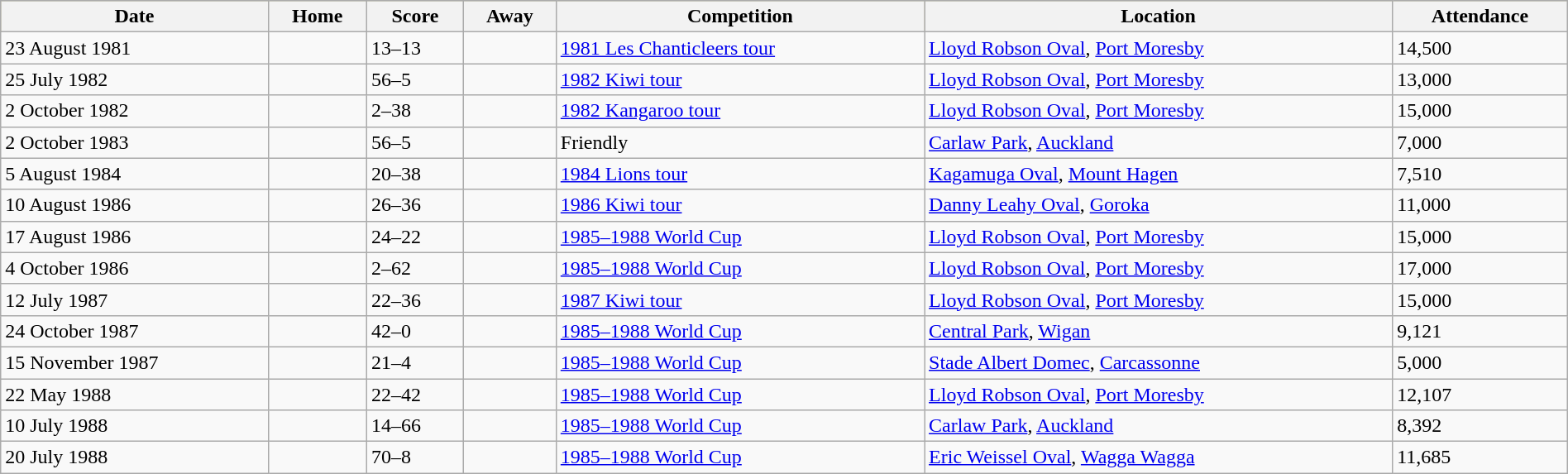<table class="wikitable" width=100%>
<tr bgcolor=#bdb76b>
<th>Date</th>
<th>Home</th>
<th>Score</th>
<th>Away</th>
<th>Competition</th>
<th>Location</th>
<th>Attendance</th>
</tr>
<tr>
<td>23 August 1981</td>
<td></td>
<td>13–13</td>
<td></td>
<td><a href='#'>1981 Les Chanticleers tour</a></td>
<td> <a href='#'>Lloyd Robson Oval</a>, <a href='#'>Port Moresby</a></td>
<td>14,500</td>
</tr>
<tr>
<td>25 July 1982</td>
<td></td>
<td>56–5</td>
<td></td>
<td><a href='#'>1982 Kiwi tour</a></td>
<td> <a href='#'>Lloyd Robson Oval</a>, <a href='#'>Port Moresby</a></td>
<td>13,000</td>
</tr>
<tr>
<td>2 October 1982</td>
<td></td>
<td>2–38</td>
<td></td>
<td><a href='#'>1982 Kangaroo tour</a></td>
<td> <a href='#'>Lloyd Robson Oval</a>, <a href='#'>Port Moresby</a></td>
<td>15,000</td>
</tr>
<tr>
<td>2 October 1983</td>
<td></td>
<td>56–5</td>
<td></td>
<td>Friendly</td>
<td> <a href='#'>Carlaw Park</a>, <a href='#'>Auckland</a></td>
<td>7,000</td>
</tr>
<tr>
<td>5 August 1984</td>
<td></td>
<td>20–38</td>
<td></td>
<td><a href='#'>1984 Lions tour</a></td>
<td> <a href='#'>Kagamuga Oval</a>, <a href='#'>Mount Hagen</a></td>
<td>7,510</td>
</tr>
<tr>
<td>10 August 1986</td>
<td></td>
<td>26–36</td>
<td></td>
<td><a href='#'>1986 Kiwi tour</a></td>
<td> <a href='#'>Danny Leahy Oval</a>, <a href='#'>Goroka</a></td>
<td>11,000</td>
</tr>
<tr>
<td>17 August 1986</td>
<td></td>
<td>24–22</td>
<td></td>
<td><a href='#'>1985–1988 World Cup</a></td>
<td> <a href='#'>Lloyd Robson Oval</a>, <a href='#'>Port Moresby</a></td>
<td>15,000</td>
</tr>
<tr>
<td>4 October 1986</td>
<td></td>
<td>2–62</td>
<td></td>
<td><a href='#'>1985–1988 World Cup</a></td>
<td> <a href='#'>Lloyd Robson Oval</a>, <a href='#'>Port Moresby</a></td>
<td>17,000</td>
</tr>
<tr>
<td>12 July 1987</td>
<td></td>
<td>22–36</td>
<td></td>
<td><a href='#'>1987 Kiwi tour</a></td>
<td> <a href='#'>Lloyd Robson Oval</a>, <a href='#'>Port Moresby</a></td>
<td>15,000</td>
</tr>
<tr>
<td>24 October 1987</td>
<td></td>
<td>42–0</td>
<td></td>
<td><a href='#'>1985–1988 World Cup</a></td>
<td> <a href='#'>Central Park</a>, <a href='#'>Wigan</a></td>
<td>9,121</td>
</tr>
<tr>
<td>15 November 1987</td>
<td></td>
<td>21–4</td>
<td></td>
<td><a href='#'>1985–1988 World Cup</a></td>
<td> <a href='#'>Stade Albert Domec</a>, <a href='#'>Carcassonne</a></td>
<td>5,000</td>
</tr>
<tr>
<td>22 May 1988</td>
<td></td>
<td>22–42</td>
<td></td>
<td><a href='#'>1985–1988 World Cup</a></td>
<td> <a href='#'>Lloyd Robson Oval</a>, <a href='#'>Port Moresby</a></td>
<td>12,107</td>
</tr>
<tr>
<td>10 July 1988</td>
<td></td>
<td>14–66</td>
<td></td>
<td><a href='#'>1985–1988 World Cup</a></td>
<td> <a href='#'>Carlaw Park</a>, <a href='#'>Auckland</a></td>
<td>8,392</td>
</tr>
<tr>
<td>20 July 1988</td>
<td></td>
<td>70–8</td>
<td></td>
<td><a href='#'>1985–1988 World Cup</a></td>
<td> <a href='#'>Eric Weissel Oval</a>, <a href='#'>Wagga Wagga</a></td>
<td>11,685</td>
</tr>
</table>
